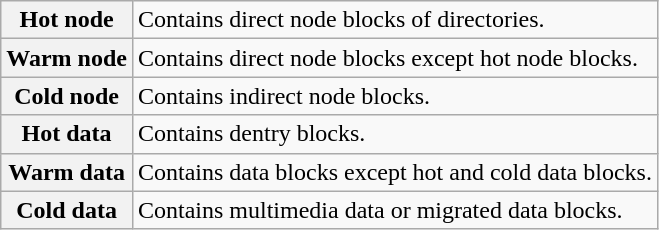<table class="wikitable" style="float; margin:0.5em 1em">
<tr>
<th align="left">Hot node</th>
<td align="left">Contains direct node blocks of directories.</td>
</tr>
<tr>
<th align="left">Warm node</th>
<td align="left">Contains direct node blocks except hot node blocks.</td>
</tr>
<tr>
<th align="left">Cold node</th>
<td align="left">Contains indirect node blocks.</td>
</tr>
<tr>
<th align="left">Hot data</th>
<td align="left">Contains dentry blocks.</td>
</tr>
<tr>
<th align="left">Warm data</th>
<td align="left">Contains data blocks except hot and cold data blocks.</td>
</tr>
<tr>
<th align="left">Cold data</th>
<td align="left">Contains multimedia data or migrated data blocks.</td>
</tr>
</table>
